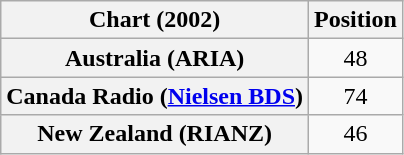<table class="wikitable sortable plainrowheaders" style="text-align:center">
<tr>
<th>Chart (2002)</th>
<th>Position</th>
</tr>
<tr>
<th scope="row">Australia (ARIA)</th>
<td>48</td>
</tr>
<tr>
<th scope="row">Canada Radio (<a href='#'>Nielsen BDS</a>)</th>
<td>74</td>
</tr>
<tr>
<th scope="row">New Zealand (RIANZ)</th>
<td>46</td>
</tr>
</table>
